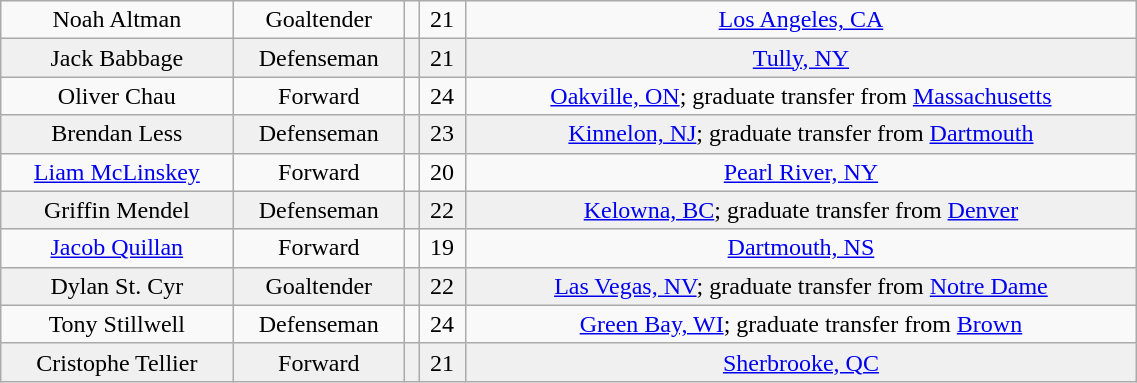<table class="wikitable" width="60%">
<tr align="center" bgcolor="">
<td>Noah Altman</td>
<td>Goaltender</td>
<td></td>
<td>21</td>
<td><a href='#'>Los Angeles, CA</a></td>
</tr>
<tr align="center" bgcolor="f0f0f0">
<td>Jack Babbage</td>
<td>Defenseman</td>
<td></td>
<td>21</td>
<td><a href='#'>Tully, NY</a></td>
</tr>
<tr align="center" bgcolor="">
<td>Oliver Chau</td>
<td>Forward</td>
<td></td>
<td>24</td>
<td><a href='#'>Oakville, ON</a>; graduate transfer from <a href='#'>Massachusetts</a></td>
</tr>
<tr align="center" bgcolor="f0f0f0">
<td>Brendan Less</td>
<td>Defenseman</td>
<td></td>
<td>23</td>
<td><a href='#'>Kinnelon, NJ</a>; graduate transfer from <a href='#'>Dartmouth</a></td>
</tr>
<tr align="center" bgcolor="">
<td><a href='#'>Liam McLinskey</a></td>
<td>Forward</td>
<td></td>
<td>20</td>
<td><a href='#'>Pearl River, NY</a></td>
</tr>
<tr align="center" bgcolor="f0f0f0">
<td>Griffin Mendel</td>
<td>Defenseman</td>
<td></td>
<td>22</td>
<td><a href='#'>Kelowna, BC</a>; graduate transfer from <a href='#'>Denver</a></td>
</tr>
<tr align="center" bgcolor="">
<td><a href='#'>Jacob Quillan</a></td>
<td>Forward</td>
<td></td>
<td>19</td>
<td><a href='#'>Dartmouth, NS</a></td>
</tr>
<tr align="center" bgcolor="f0f0f0">
<td>Dylan St. Cyr</td>
<td>Goaltender</td>
<td></td>
<td>22</td>
<td><a href='#'>Las Vegas, NV</a>; graduate transfer from <a href='#'>Notre Dame</a></td>
</tr>
<tr align="center" bgcolor="">
<td>Tony Stillwell</td>
<td>Defenseman</td>
<td></td>
<td>24</td>
<td><a href='#'>Green Bay, WI</a>; graduate transfer from <a href='#'>Brown</a></td>
</tr>
<tr align="center" bgcolor="f0f0f0">
<td>Cristophe Tellier</td>
<td>Forward</td>
<td></td>
<td>21</td>
<td><a href='#'>Sherbrooke, QC</a></td>
</tr>
</table>
